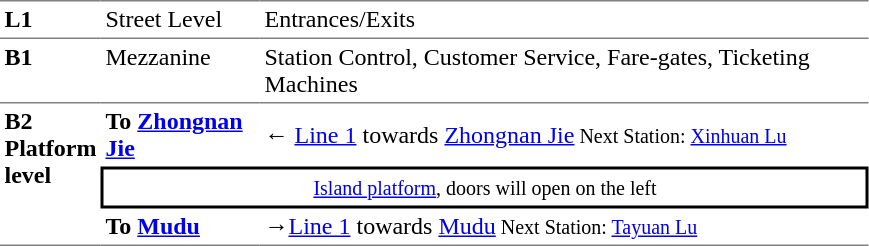<table table border=0 cellspacing=0 cellpadding=3>
<tr>
<td style="border-top:solid 1px gray;border-bottom:solid 1px gray;" valign=top width=50><strong>L1</strong></td>
<td style="border-top:solid 1px gray;border-bottom:solid 1px gray;" valign=top width=100>Street Level</td>
<td style="border-top:solid 1px gray;border-bottom:solid 1px gray;" valign=top width=400>Entrances/Exits</td>
</tr>
<tr>
<td valign=top width=50><strong>B1</strong></td>
<td valign=top width=100>Mezzanine</td>
<td valign=top width=400>Station Control, Customer Service, Fare-gates, Ticketing Machines</td>
</tr>
<tr>
<td style="border-top:solid 1px gray;border-bottom:solid 1px gray;" valign=top width=50 rowspan=3><strong>B2<br>Platform level</strong></td>
<td style="border-top:solid 1px gray;" width=100><span><strong>To <a href='#'>Zhongnan Jie</a></strong></span></td>
<td style="border-top:solid 1px gray;" width=400>← <a href='#'>Line 1</a>  towards <a href='#'>Zhongnan Jie</a><small> Next Station: <a href='#'>Xinhuan Lu</a></small></td>
</tr>
<tr>
<td style="border-bottom:solid 2px black;border-top:solid 2px black;border-right:solid 2px black;border-left:solid 2px black;text-align:center;" colspan=2><small><a href='#'>Island platform</a>, doors will open on the left</small></td>
</tr>
<tr>
<td style="border-bottom:solid 1px gray;"><span><strong>To <a href='#'>Mudu</a></strong></span></td>
<td style="border-bottom:solid 1px gray;">→<a href='#'>Line 1</a>  towards <a href='#'>Mudu</a><small> Next Station: <a href='#'>Tayuan Lu</a></small></td>
</tr>
</table>
